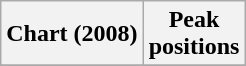<table class="wikitable sortable">
<tr>
<th>Chart (2008)</th>
<th>Peak<br>positions</th>
</tr>
<tr>
</tr>
</table>
